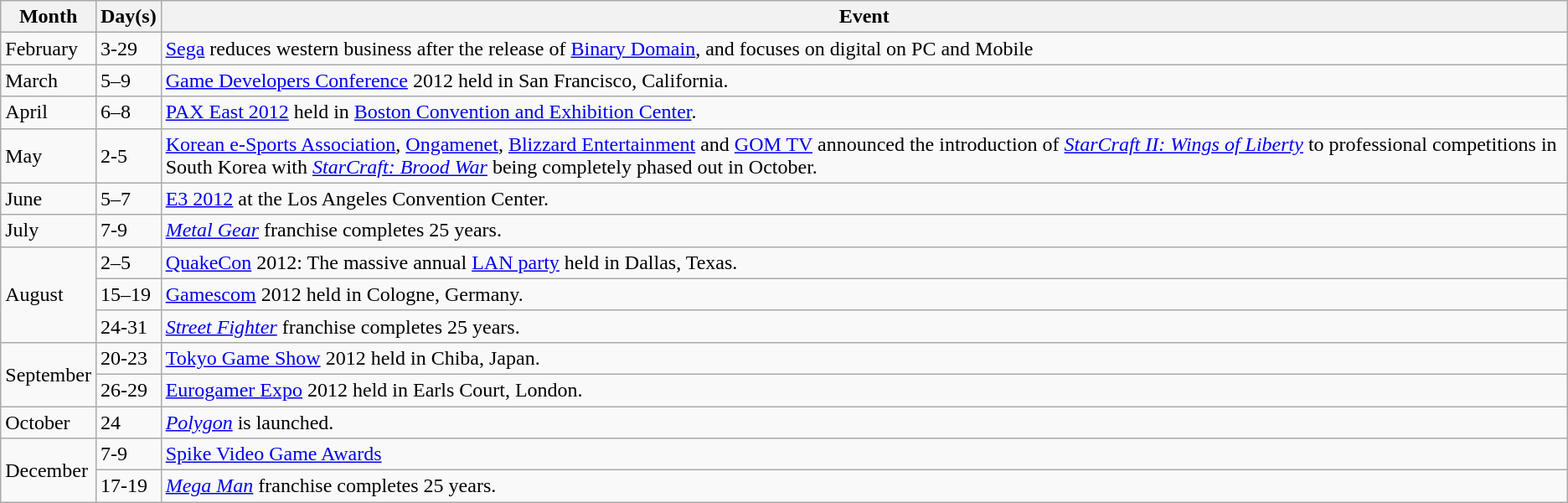<table class="wikitable">
<tr>
<th>Month</th>
<th>Day(s)</th>
<th>Event</th>
</tr>
<tr>
<td>February</td>
<td>3-29</td>
<td><a href='#'>Sega</a> reduces western business after the release of <a href='#'>Binary Domain</a>, and focuses on digital on PC and Mobile</td>
</tr>
<tr valign="top">
<td>March</td>
<td valign="top">5–9</td>
<td style="text-align:left;"><a href='#'>Game Developers Conference</a> 2012 held in San Francisco, California.</td>
</tr>
<tr>
<td>April</td>
<td>6–8</td>
<td style="text-align:left;"><a href='#'>PAX East 2012</a> held in <a href='#'>Boston Convention and Exhibition Center</a>.</td>
</tr>
<tr>
<td>May</td>
<td>2-5</td>
<td style="text-align:left;"><a href='#'>Korean e-Sports Association</a>, <a href='#'>Ongamenet</a>, <a href='#'>Blizzard Entertainment</a> and <a href='#'>GOM TV</a> announced the introduction of <em><a href='#'>StarCraft II: Wings of Liberty</a></em> to professional competitions in South Korea with <em><a href='#'>StarCraft: Brood War</a></em> being completely phased out in October.</td>
</tr>
<tr>
<td>June</td>
<td>5–7</td>
<td style="text-align:left;"><a href='#'>E3 2012</a> at the Los Angeles Convention Center.</td>
</tr>
<tr>
<td>July</td>
<td>7-9</td>
<td style="text-align:left;"><em><a href='#'>Metal Gear</a></em> franchise completes 25 years.</td>
</tr>
<tr>
<td rowspan="3">August</td>
<td>2–5</td>
<td><a href='#'>QuakeCon</a> 2012: The massive annual <a href='#'>LAN party</a> held in Dallas, Texas.</td>
</tr>
<tr>
<td>15–19</td>
<td style="text-align:left;"><a href='#'>Gamescom</a> 2012 held in Cologne, Germany.</td>
</tr>
<tr>
<td>24-31</td>
<td style="text-align:left;"><em><a href='#'>Street Fighter</a></em> franchise completes 25 years.</td>
</tr>
<tr>
<td rowspan="2">September</td>
<td>20-23</td>
<td style="text-align:left;"><a href='#'>Tokyo Game Show</a> 2012 held in Chiba, Japan.</td>
</tr>
<tr>
<td>26-29</td>
<td style="text-align:left;"><a href='#'>Eurogamer Expo</a> 2012 held in Earls Court, London.</td>
</tr>
<tr>
<td>October</td>
<td>24</td>
<td style="text-align:left;"><em><a href='#'>Polygon</a></em> is launched.</td>
</tr>
<tr>
<td rowspan="2">December</td>
<td>7-9</td>
<td style="text-align:left;"><a href='#'>Spike Video Game Awards</a></td>
</tr>
<tr>
<td>17-19</td>
<td style="text-align:left;"><em><a href='#'>Mega Man</a></em> franchise completes 25 years.</td>
</tr>
</table>
